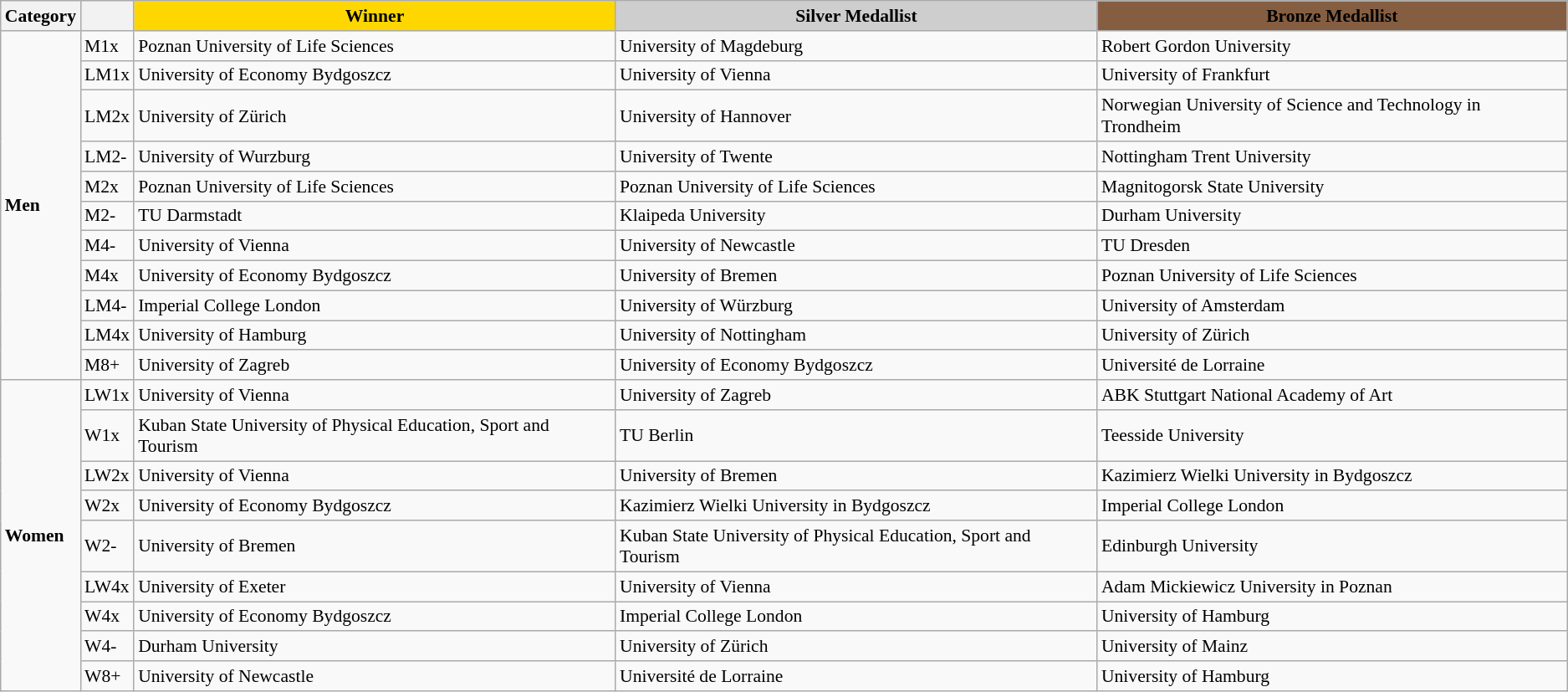<table class=wikitable style="font-size:90%;">
<tr>
<th>Category</th>
<th></th>
<th style="background:#FFD700;">Winner</th>
<th style="background:#CECECE;">Silver Medallist</th>
<th style="background:#855E42;">Bronze Medallist</th>
</tr>
<tr>
<td rowspan=11><strong>Men</strong></td>
<td>M1x</td>
<td>Poznan University of Life Sciences <br> </td>
<td>University of Magdeburg<br> </td>
<td>Robert Gordon University<br> </td>
</tr>
<tr>
<td>LM1x</td>
<td>University of Economy Bydgoszcz<br> </td>
<td>University of Vienna<br> </td>
<td>University of Frankfurt<br> </td>
</tr>
<tr>
<td>LM2x</td>
<td>University of Zürich<br> </td>
<td>University of Hannover<br> </td>
<td>Norwegian University of Science and Technology in Trondheim<br> </td>
</tr>
<tr>
<td>LM2-</td>
<td>University of Wurzburg <br> </td>
<td>University of Twente <br> </td>
<td>Nottingham Trent University<br> </td>
</tr>
<tr>
<td>M2x</td>
<td>Poznan University of Life Sciences<br> </td>
<td>Poznan University of Life Sciences<br> </td>
<td>Magnitogorsk State University<br> </td>
</tr>
<tr>
<td>M2-</td>
<td>TU Darmstadt<br> </td>
<td>Klaipeda University<br> </td>
<td>Durham University<br> </td>
</tr>
<tr>
<td>M4-</td>
<td>University of Vienna<br> </td>
<td>University of Newcastle<br> </td>
<td>TU Dresden <br> </td>
</tr>
<tr>
<td>M4x</td>
<td>University of Economy Bydgoszcz <br> </td>
<td>University of Bremen<br> </td>
<td>Poznan University of Life Sciences <br> </td>
</tr>
<tr>
<td>LM4-</td>
<td>Imperial College London<br> </td>
<td>University of Würzburg <br> </td>
<td>University of Amsterdam<br> </td>
</tr>
<tr>
<td>LM4x</td>
<td>University of Hamburg<br> </td>
<td>University of Nottingham<br> </td>
<td>University of Zürich<br> </td>
</tr>
<tr>
<td>M8+</td>
<td>University of Zagreb <br> </td>
<td>University of Economy Bydgoszcz <br> </td>
<td>Université de Lorraine <br></td>
</tr>
<tr>
<td rowspan=9><strong>Women</strong></td>
<td>LW1x</td>
<td>University of Vienna <br> </td>
<td>University of Zagreb<br> </td>
<td>ABK Stuttgart National Academy of Art<br> </td>
</tr>
<tr>
<td>W1x</td>
<td>Kuban State University of Physical Education, Sport and Tourism  <br> </td>
<td>TU Berlin  <br> </td>
<td>Teesside University<br> </td>
</tr>
<tr>
<td>LW2x</td>
<td>University of Vienna<br> </td>
<td>University of Bremen <br> </td>
<td>Kazimierz Wielki University in Bydgoszcz<br> </td>
</tr>
<tr>
<td>W2x</td>
<td>University of Economy Bydgoszcz <br> </td>
<td>Kazimierz Wielki University in Bydgoszcz<br> </td>
<td>Imperial College London<br> </td>
</tr>
<tr>
<td>W2-</td>
<td>University of Bremen<br> </td>
<td>Kuban State University of Physical Education, Sport and Tourism<br> </td>
<td>Edinburgh University<br> </td>
</tr>
<tr>
<td>LW4x</td>
<td>University of Exeter<br> </td>
<td>University of Vienna<br> </td>
<td>Adam Mickiewicz University in Poznan <br> </td>
</tr>
<tr>
<td>W4x</td>
<td>University of Economy Bydgoszcz<br> </td>
<td>Imperial College London <br> </td>
<td>University of Hamburg <br> </td>
</tr>
<tr>
<td>W4-</td>
<td>Durham University <br> </td>
<td>University of Zürich<br>  </td>
<td>University of Mainz<br> </td>
</tr>
<tr>
<td>W8+</td>
<td>University of Newcastle<br> </td>
<td>Université de Lorraine<br> </td>
<td>University of Hamburg<br>  </td>
</tr>
</table>
